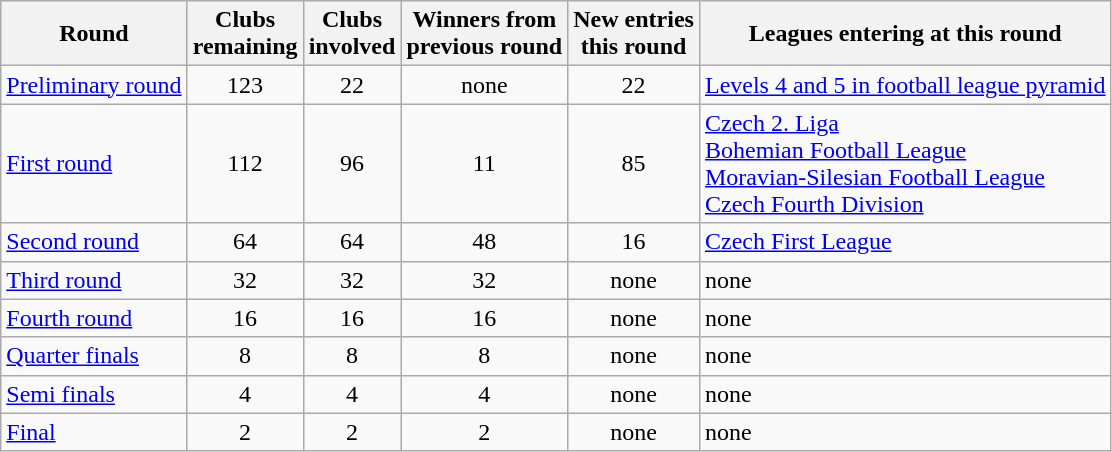<table class="wikitable">
<tr>
<th>Round</th>
<th>Clubs<br>remaining</th>
<th>Clubs<br>involved</th>
<th>Winners from<br>previous round</th>
<th>New entries<br>this round</th>
<th>Leagues entering at this round</th>
</tr>
<tr>
<td><a href='#'>Preliminary round</a></td>
<td align="center">123</td>
<td align="center">22</td>
<td align="center">none</td>
<td align="center">22</td>
<td><a href='#'>Levels 4 and 5 in football league pyramid</a></td>
</tr>
<tr>
<td><a href='#'>First round</a></td>
<td align="center">112</td>
<td align="center">96</td>
<td align="center">11</td>
<td align="center">85</td>
<td><a href='#'>Czech 2. Liga</a><br><a href='#'>Bohemian Football League</a><br><a href='#'>Moravian-Silesian Football League</a><br><a href='#'>Czech Fourth Division</a></td>
</tr>
<tr>
<td><a href='#'>Second round</a></td>
<td align="center">64</td>
<td align="center">64</td>
<td align="center">48</td>
<td align="center">16</td>
<td><a href='#'>Czech First League</a></td>
</tr>
<tr>
<td><a href='#'>Third round</a></td>
<td align="center">32</td>
<td align="center">32</td>
<td align="center">32</td>
<td align="center">none</td>
<td>none</td>
</tr>
<tr>
<td><a href='#'>Fourth round</a></td>
<td align="center">16</td>
<td align="center">16</td>
<td align="center">16</td>
<td align="center">none</td>
<td>none</td>
</tr>
<tr>
<td><a href='#'>Quarter finals</a></td>
<td align="center">8</td>
<td align="center">8</td>
<td align="center">8</td>
<td align="center">none</td>
<td>none</td>
</tr>
<tr>
<td><a href='#'>Semi finals</a></td>
<td align="center">4</td>
<td align="center">4</td>
<td align="center">4</td>
<td align="center">none</td>
<td>none</td>
</tr>
<tr>
<td><a href='#'>Final</a></td>
<td align="center">2</td>
<td align="center">2</td>
<td align="center">2</td>
<td align="center">none</td>
<td>none</td>
</tr>
</table>
